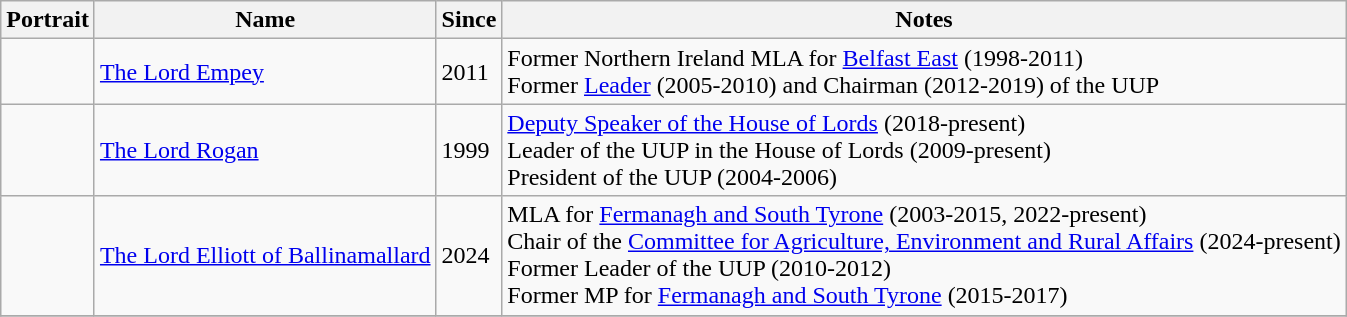<table class="wikitable" |align=center>
<tr>
<th>Portrait</th>
<th>Name</th>
<th>Since</th>
<th>Notes</th>
</tr>
<tr>
<td></td>
<td><a href='#'>The Lord Empey</a></td>
<td>2011</td>
<td>Former Northern Ireland MLA for <a href='#'>Belfast East</a> (1998-2011)<br>Former <a href='#'>Leader</a> (2005-2010) and Chairman (2012-2019) of the UUP</td>
</tr>
<tr>
<td></td>
<td><a href='#'>The Lord Rogan</a></td>
<td>1999</td>
<td><a href='#'>Deputy Speaker of the House of Lords</a> (2018-present)<br>Leader of the UUP in the House of Lords (2009-present)<br>President of the UUP (2004-2006)</td>
</tr>
<tr>
<td></td>
<td><a href='#'>The Lord Elliott of Ballinamallard</a></td>
<td>2024</td>
<td>MLA for <a href='#'>Fermanagh and South Tyrone</a> (2003-2015, 2022-present)<br>Chair of the <a href='#'>Committee for Agriculture, Environment and Rural Affairs</a> (2024-present)<br>Former Leader of the UUP (2010-2012)<br>Former MP for <a href='#'>Fermanagh and South Tyrone</a> (2015-2017)</td>
</tr>
<tr>
</tr>
</table>
